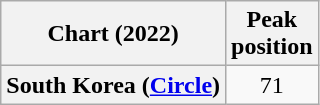<table class="wikitable sortable plainrowheaders" style="text-align:center">
<tr>
<th scope="col">Chart (2022)</th>
<th scope="col">Peak<br>position</th>
</tr>
<tr>
<th scope="row">South Korea (<a href='#'>Circle</a>)</th>
<td>71</td>
</tr>
</table>
